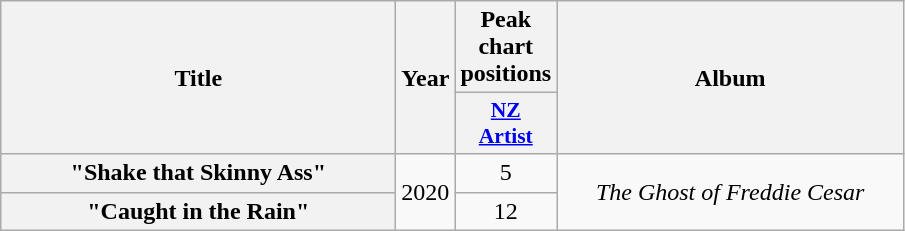<table class="wikitable plainrowheaders" style="text-align:center;">
<tr>
<th scope="col" rowspan="2" style="width:16em;">Title</th>
<th scope="col" rowspan="2" style="width:1em;">Year</th>
<th scope="col" colspan="1">Peak chart positions</th>
<th scope="col" rowspan="2" style="width:14em;">Album</th>
</tr>
<tr>
<th scope="col" style="width:3em;font-size:90%;"><a href='#'>NZ<br>Artist</a><br></th>
</tr>
<tr>
<th scope="row">"Shake that Skinny Ass"</th>
<td rowspan="2">2020</td>
<td>5</td>
<td rowspan="2"><em>The Ghost of Freddie Cesar</em></td>
</tr>
<tr>
<th scope="row">"Caught in the Rain"</th>
<td>12</td>
</tr>
</table>
